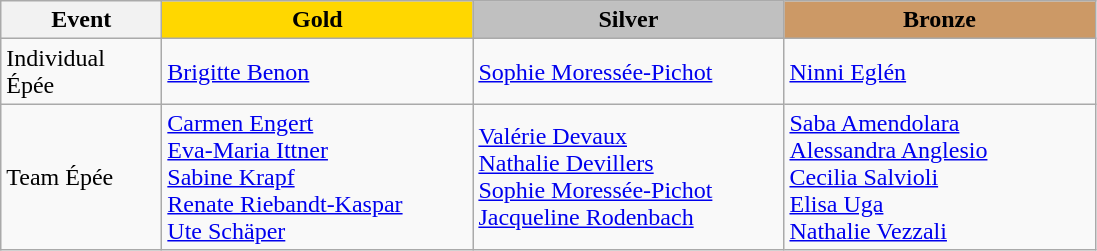<table class="wikitable">
<tr>
<th width="100">Event</th>
<th style="background-color:gold;" width="200"> Gold</th>
<th style="background-color:silver;" width="200"> Silver</th>
<th style="background-color:#CC9966;" width="200"> Bronze</th>
</tr>
<tr>
<td>Individual Épée</td>
<td> <a href='#'>Brigitte Benon</a></td>
<td> <a href='#'>Sophie Moressée-Pichot</a></td>
<td> <a href='#'>Ninni Eglén</a></td>
</tr>
<tr>
<td>Team Épée</td>
<td> <a href='#'>Carmen Engert</a><br> <a href='#'>Eva-Maria Ittner</a> <br><a href='#'>Sabine Krapf</a>   <br><a href='#'>Renate Riebandt-Kaspar</a><br><a href='#'>Ute Schäper</a></td>
<td> <a href='#'>Valérie Devaux</a><br><a href='#'>Nathalie Devillers</a><br> <a href='#'>Sophie Moressée-Pichot</a>   <br><a href='#'>Jacqueline Rodenbach</a></td>
<td> <a href='#'>Saba Amendolara</a><br><a href='#'>Alessandra Anglesio</a><br> <a href='#'>Cecilia Salvioli</a><br><a href='#'>Elisa Uga</a><br><a href='#'>Nathalie Vezzali</a></td>
</tr>
</table>
